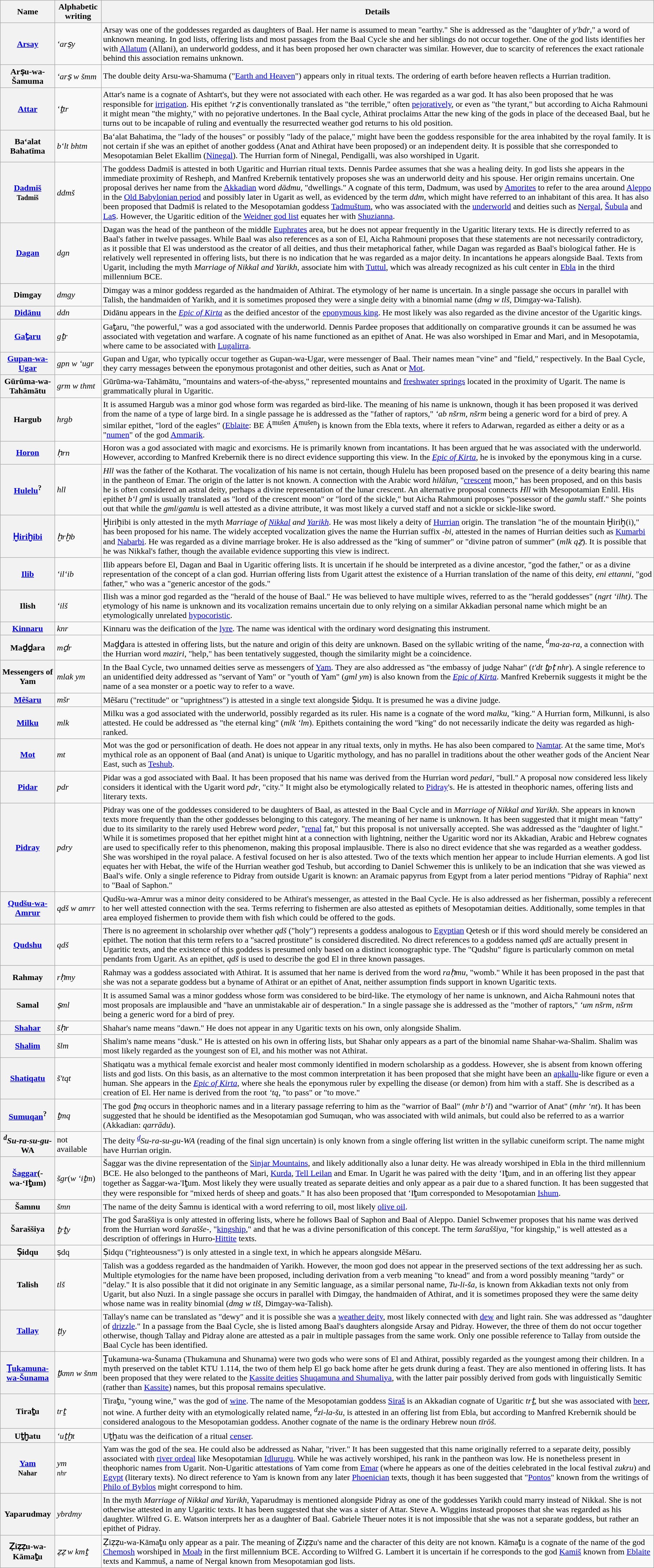<table class="wikitable">
<tr>
<th scope="col">Name</th>
<th scope="col">Alphabetic writing</th>
<th scope="col">Details</th>
</tr>
<tr>
<th scope="row"><a href='#'>Arsay</a></th>
<td><em>‘arṣy</em></td>
<td>Arsay was one of the goddesses regarded as daughters of Baal. Her name is assumed to mean "earthy." She is addressed as the "daughter of <em>y'bdr</em>," a word of unknown meaning. In god lists, offering lists and most passages from the Baal Cycle she and her siblings do not occur together. One of the god lists identifies her with <a href='#'>Allatum</a> (Allani), an underworld goddess, and it has been proposed her own character was similar. However, due to scarcity of references the exact rationale behind this association remains unknown.</td>
</tr>
<tr>
<th scope="row">Arṣu-wa-Šamuma</th>
<td><em>‘arṣ w šmm</em></td>
<td>The double deity Arsu-wa-Shamuma ("<a href='#'>Earth and Heaven</a>") appears only in ritual texts. The ordering of earth before heaven reflects a Hurrian tradition.</td>
</tr>
<tr>
<th scope="row"><a href='#'>Attar</a></th>
<td><em>‘ṯtr</em></td>
<td>Attar's name is a cognate of Ashtart's, but they were not associated with each other. He was regarded as a war god. It has also been proposed that he was responsible for <a href='#'>irrigation</a>. His epithet <em>‘rẓ</em> is conventionally translated as "the terrible," often <a href='#'>pejoratively</a>, or even as "the tyrant," but according to Aicha Rahmouni it might mean "the mighty," with no pejorative undertones. In the Baal cycle, Athirat proclaims Attar the new king of the gods in place of the deceased Baal, but he turns out to be incapable of ruling and eventually the resurrected weather god returns to his old position.</td>
</tr>
<tr>
<th scope="row">Ba‘alat Bahatīma</th>
<td><em>b‘lt bhtm</em></td>
<td>Ba‘alat Bahatima, the "lady of the houses" or possibly "lady of the palace," might have been the goddess responsible for the area inhabited by the royal family. It is not certain if she was an epithet of another goddess (Anat and Athirat have been proposed) or an independent deity. It is possible that she corresponded to Mesopotamian Belet Ekallim (<a href='#'>Ninegal</a>). The Hurrian form of Ninegal, Pendigalli, was also worshiped in Ugarit.</td>
</tr>
<tr>
<th scope="row"><a href='#'>Dadmiš</a> <br><small>Tadmiš</small></th>
<td><em>ddmš</em></td>
<td>The goddess Dadmiš is attested in both Ugaritic and Hurrian ritual texts. Dennis Pardee assumes that she was a healing deity. In god lists she appears in the immediate proximity of Resheph, and Manfred Krebernik tentatively proposes she was an underworld deity and his spouse. Her origin remains uncertain. One proposal derives her name from the <a href='#'>Akkadian</a> word <em>dādmu</em>, "dwellings." A cognate of this term, Dadmum, was used by <a href='#'>Amorites</a> to refer to the area around <a href='#'>Aleppo</a> in the <a href='#'>Old Babylonian period</a> and possibly later in Ugarit as well, as evidenced by the term <em>ddm</em>, which might have referred to an inhabitant of this area. It has also been proposed that Dadmiš is related to the Mesopotamian goddess <a href='#'>Tadmuštum</a>, who was associated with the <a href='#'>underworld</a> and deities such as <a href='#'>Nergal</a>, <a href='#'>Šubula</a> and <a href='#'>Laṣ</a>. However, the Ugaritic edition of the <a href='#'>Weidner god list</a> equates her with <a href='#'>Shuzianna</a>.</td>
</tr>
<tr>
<th scope="row"><a href='#'>Dagan</a></th>
<td><em>dgn</em></td>
<td>Dagan was the head of the pantheon of the middle <a href='#'>Euphrates</a> area, but he does not appear frequently in the Ugaritic literary texts. He is directly referred to as Baal's father in twelve passages. While Baal was also references as a son of El, Aicha Rahmouni proposes that these statements are not necessarily contradictory, as it possible that El was understood as the creator of all deities, and thus their metaphorical father, while Dagan was regarded as Baal's biological father. He is relatively well represented in offering lists, but there is no indication that he was regarded as a major deity. In incantations he appears alongside Baal. Texts from Ugarit, including the myth <em>Marriage of Nikkal and Yarikh</em>, associate him with <a href='#'>Tuttul</a>, which was already recognized as his cult center in <a href='#'>Ebla</a> in the third millennium BCE.</td>
</tr>
<tr>
<th scope="row">Dimgay</th>
<td><em>dmgy</em></td>
<td>Dimgay was a minor goddess regarded as the handmaiden of Athirat. The etymology of her name is uncertain. In a single passage she occurs in parallel with Talish, the handmaiden of Yarikh, and it is sometimes proposed they were a single deity with a binomial name (<em>dmg w tlš</em>, Dimgay-wa-Talish).</td>
</tr>
<tr>
<th scope="row"><a href='#'>Didānu</a></th>
<td><em>ddn</em></td>
<td>Didānu appears in the <em><a href='#'>Epic of Kirta</a></em> as the deified ancestor of the <a href='#'>eponymous king</a>. He most likely was also regarded as the divine ancestor of the Ugaritic kings.</td>
</tr>
<tr>
<th scope="row"><a href='#'>Gaṯaru</a></th>
<td><em>gṯr</em></td>
<td>Gaṯaru, "the powerful," was a god associated with the underworld. Dennis Pardee proposes that additionally on comparative grounds it can be assumed he was associated with vegetation and warfare. A cognate of his name functioned as an epithet of Anat. He was also worshiped in Emar and Mari, and in Mesopotamia, where came to be associated with <a href='#'>Lugalirra</a>.</td>
</tr>
<tr>
<th scope="row"><a href='#'>Gupan-wa-Ugar</a></th>
<td><em>gpn w ‘ugr</em></td>
<td>Gupan and Ugar, who typically occur together as Gupan-wa-Ugar, were messenger of Baal. Their names mean "vine" and "field," respectively. In the Baal Cycle, they carry messages between the eponymous protagonist and other deities, such as Anat or <a href='#'>Mot</a>.</td>
</tr>
<tr>
<th scope="row">Gūrūma-wa-Tahāmātu</th>
<td><em>grm w thmt</em></td>
<td>Gūrūma-wa-Tahāmātu, "mountains and waters-of-the-abyss," represented mountains and <a href='#'>freshwater springs</a> located in the proximity of Ugarit. The name is grammatically plural in Ugaritic.</td>
</tr>
<tr>
<th scope="row">Hargub</th>
<td><em>hrgb</em></td>
<td>It is assumed Hargub was a minor god whose form was regarded as bird-like. The meaning of his name is unknown, though it has been proposed it was derived from the name of a type of large bird. In a single passage he is addressed as the "father of raptors," <em>‘ab nšrm,</em> <em>nšrm</em> being a generic word for a bird of prey. A similar epithet, "lord of the eagles" (<a href='#'>Eblaite</a>: BE Á<sup>mušen</sup> Á<sup>mušen</sup>) is known from the Ebla texts, where it refers to Adarwan, regarded as either a deity or as a "<a href='#'>numen</a>" of the god <a href='#'>Ammarik</a>.</td>
</tr>
<tr>
<th scope="row"><a href='#'>Horon</a></th>
<td><em>ḥrn</em></td>
<td>Horon was a god associated with magic and exorcisms. He is primarily known from incantations. It has been argued that he was associated with the underworld. However, according to Manfred Krebernik there is no direct evidence supporting this view. In the <em><a href='#'>Epic of Kirta</a></em>, he is invoked by the eponymous king in a curse.</td>
</tr>
<tr>
<th scope="row"><a href='#'>Hulelu</a><sup>?</sup></th>
<td><em>hll</em></td>
<td><em>Hll</em> was the father of the Kotharat. The vocalization of his name is not certain, though Hulelu has been proposed based on the presence of a deity bearing this name in the pantheon of Emar. The origin of the latter is not known. A connection with the Arabic word <em>hilālun</em>, "<a href='#'>crescent</a> moon," has been proposed, and on this basis he is often considered an astral deity, perhaps a divine representation of the lunar crescent. An alternative proposal connects <em>Hll</em> with Mesopotamian Enlil. His epithet <em>b‘l gml</em> is usually translated as "lord of the crescent moon" or "lord of the sickle," but Aicha Rahmouni proposes "possessor of the <em>gamlu</em> staff." She points out that while the <em>gml</em>/<em>gamlu</em> is well attested as a divine attribute, it was most likely a curved staff and not a sickle or sickle-like sword.</td>
</tr>
<tr>
<th scope="row"><a href='#'>Ḫiriḫibi</a></th>
<td><em>ḫrḫb</em></td>
<td>Ḫiriḫibi is only attested in the myth <em>Marriage of <a href='#'>Nikkal</a> and <a href='#'>Yarikh</a></em>. He was most likely a deity of <a href='#'>Hurrian</a> origin. The translation "he of the mountain Ḫiriḫ(i)," has been proposed for his name. The widely accepted vocalization gives the name the Hurrian suffix -<em>bi</em>, attested in the names of Hurrian deities such as <a href='#'>Kumarbi</a> and <a href='#'>Nabarbi</a>. He was regarded as a divine marriage broker. He is also addressed as the "king of summer" or "divine patron of summer" (<em>mlk qẓ</em>). It is possible that he was Nikkal's father, though the available evidence supporting this view is indirect.</td>
</tr>
<tr>
<th scope="row"><a href='#'>Ilib</a></th>
<td><em>‘il‘ib</em></td>
<td>Ilib appears before El, Dagan and Baal in Ugaritic offering lists. It is uncertain if he should be interpreted as a divine ancestor, "god the father," or as a divine representation of the concept of a clan god. Hurrian offering lists from Ugarit attest the existence of a Hurrian translation of the name of this deity, <em>eni ettanni</em>, "god father," who was a "generic ancestor of the gods."</td>
</tr>
<tr>
<th scope="row">Ilish</th>
<td><em>‘ilš</em></td>
<td>Ilish was a minor god regarded as the "herald of the house of Baal." He was believed to have multiple wives, referred to as the "herald goddesses" (<em>ngrt ‘ilht)</em>. The etymology of his name is unknown and its vocalization remains uncertain due to only relying on a similar Akkadian personal name which might be an etymologically unrelated <a href='#'>hypocoristic</a>.</td>
</tr>
<tr>
<th scope="row"><a href='#'>Kinnaru</a></th>
<td><em>knr</em></td>
<td>Kinnaru was the deification of the <a href='#'>lyre</a>. The name was identical with the ordinary word designating this instrument.</td>
</tr>
<tr>
<th scope="row">Maḏḏara</th>
<td><em>mḏr</em></td>
<td>Maḏḏara is attested in offering lists, but the nature and origin of this deity are unknown. Based on the syllabic writing of the name, <em><sup>d</sup>ma-za-ra</em>, a connection with the Hurrian word <em>maziri</em>, "help," has been tentatively suggested, though the similarity might be a coincidence.</td>
</tr>
<tr>
<th scope="row">Messengers of Yam</th>
<td><em>mlak ym</em></td>
<td>In the Baal Cycle, two unnamed deities serve as messengers of <a href='#'>Yam</a>. They are also addressed as "the embassy of judge Nahar" (<em>t'dt ṯpṭ nhr</em>). A single reference to an unidentified deity addressed as "servant of Yam" or "youth of Yam" (<em>gml ym</em>) is also known from the <em><a href='#'>Epic of Kirta</a></em>. Manfred Krebernik suggests it might be the name of a sea monster or a poetic way to refer to a wave.</td>
</tr>
<tr>
<th scope="row"><a href='#'>Mêšaru</a></th>
<td><em>mšr</em></td>
<td>Mêšaru ("rectitude" or "uprightness") is attested in a single text alongside Ṣidqu. It is presumed he was a divine judge.</td>
</tr>
<tr>
<th scope="row"><a href='#'>Milku</a></th>
<td><em>mlk</em></td>
<td>Milku was a god associated with the underworld, possibly regarded as its ruler. His name is a cognate of the word <em>malku</em>, "king." A Hurrian form, Milkunni, is also attested. He could be addressed as "the eternal king" (<em>mlk ‘lm</em>). Epithets containing the word "king" do not necessarily indicate the deity was regarded as high-ranked.</td>
</tr>
<tr>
<th scope="row"><a href='#'>Mot</a></th>
<td><em>mt</em></td>
<td>Mot was the god or personification of death. He does not appear in any ritual texts, only in myths. He has also been compared to <a href='#'>Namtar</a>. At the same time, Mot's mythical role as an opponent of Baal (and Anat) is unique to Ugaritic mythology, and has no parallel in traditions about the other weather gods of the Ancient Near East, such as <a href='#'>Teshub</a>.</td>
</tr>
<tr>
<th scope="row"><a href='#'>Pidar</a></th>
<td><em>pdr</em></td>
<td>Pidar was a god associated with Baal. It has been proposed that his name was derived from the Hurrian word <em>pedari</em>, "bull." A proposal now considered less likely considers it identical with the Ugarit word <em>pdr</em>, "city." It might also be etymologically related to <a href='#'>Pidray</a>'s. He is attested in theophoric names, offering lists and literary texts.</td>
</tr>
<tr>
<th scope="row"><a href='#'>Pidray</a></th>
<td><em>pdry</em></td>
<td>Pidray was one of the goddesses considered to be daughters of Baal, as attested in the Baal Cycle and in <em>Marriage of Nikkal and Yarikh</em>. She appears in known texts more frequently than the other goddesses belonging to this category. The meaning of her name is unknown. It has been suggested that it might mean "fatty" due to its similarity to the rarely used Hebrew word <em>peder</em>, "<a href='#'>renal</a> fat," but this proposal is not universally accepted. She was addressed as the "daughter of light." While it is sometimes proposed that her epithet might hint at a connection with lightning, neither the Ugaritic word nor its Akkadian, Arabic and Hebrew cognates are used to specifically refer to this phenomenon, making this proposal implausible. There is also no direct evidence that she was regarded as a weather goddess. She was worshiped in the royal palace. A festival focused on her is also attested. Two of the texts which mention her appear to include Hurrian elements. A god list equates her with Hebat, the wife of the Hurrian weather god Teshub, but according to Daniel Schwemer this is unlikely to be an indication that she was viewed as Baal's wife. Only a single reference to Pidray from outside Ugarit is known: an Aramaic papyrus from Egypt from a later period mentions "Pidray of Raphia" next to "Baal of Saphon."</td>
</tr>
<tr>
<th scope="row"><a href='#'>Qudšu-wa-Amrur</a></th>
<td><em>qdš w amrr</em></td>
<td>Qudšu-wa-Amrur was a minor deity considered to be Athirat's messenger, as attested in the Baal Cycle. He is also addressed as her fisherman, possibly a referecent to her well attested connection with the sea. Terms referring to fishermen are also attested as epithets of Mesopotamian deities. Additionally, some temples in that area employed fishermen to provide them with fish which could be offered to the gods.</td>
</tr>
<tr>
<th scope="row"><a href='#'>Qudshu</a></th>
<td><em>qdš</em></td>
<td>There is no agreement in scholarship over whether <em>qdš</em> ("holy") represents a goddess analogous to <a href='#'>Egyptian</a> Qetesh or if this word should merely be considered an epithet. The notion that this term refers to a "sacred prostitute" is considered discredited. No direct references to a goddess named <em>qdš</em> are actually present in Ugaritic texts, and the existence of this goddess is presumed only based on a distinct iconographic type. The "Qudshu" figure is particularly common on metal pendants from Ugarit. As an epithet, <em>qdš</em> is used to describe the god El in three known passages.</td>
</tr>
<tr>
<th scope="row">Rahmay</th>
<td><em>rḥmy</em></td>
<td>Rahmay was a goddess associated with Athirat. It is assumed that her name is derived from the word <em>raḥmu</em>, "womb." While it has been proposed in the past that she was not a separate goddess but a byname of Athirat or an epithet of Anat, neither assumption finds support in known Ugaritic texts.</td>
</tr>
<tr>
<th scope="row">Samal</th>
<td><em>ṣml</em></td>
<td>It is assumed Samal was a minor goddess whose form was considered to be bird-like. The etymology of her name is unknown, and Aicha Rahmouni notes that most proposals are implausible and "have an unmistakable air of desperation." In a single passage she is addressed as the "mother of raptors," <em>‘um nšrm,</em>  <em>nšrm</em> being a generic word for a bird of prey.</td>
</tr>
<tr>
<th scope="row"><a href='#'>Shahar</a></th>
<td><em>šḥr</em></td>
<td>Shahar's name means "dawn." He does not appear in any Ugaritic texts on his own, only alongside Shalim.</td>
</tr>
<tr>
<th scope="row"><a href='#'>Shalim</a></th>
<td><em>šlm</em></td>
<td>Shalim's name means "dusk." He is attested on his own in offering lists, but Shahar only appears as a part of the binomial name Shahar-wa-Shalim. Shalim was most likely regarded as the youngest son of El, and his mother was not Athirat.</td>
</tr>
<tr>
<th scope="row"><a href='#'>Shatiqatu</a></th>
<td><em>š'tqt</em></td>
<td>Shatiqatu was a mythical female exorcist and healer most commonly identified in modern scholarship as a goddess. However, she is absent from known offering lists and god lists. On this basis, as an alternative to the most common interpretation it has been proposed that she might have been an <a href='#'>apkallu</a>-like figure or even a human. She appears in the <em><a href='#'>Epic of Kirta</a></em>, where she heals the eponymous ruler by expelling the disease (or demon) from him with a staff. She is described as a creation of El. Her name is derived from the root <em>‘tq</em>, "to pass" or "to move."</td>
</tr>
<tr>
<th scope="row"><a href='#'>Sumuqan</a><sup>?</sup></th>
<td><em>ṯmq</em></td>
<td>The god <em>ṯmq</em> occurs in theophoric names and in a literary passage referring to him as the "warrior of Baal" (<em>mhr b‘l</em>) and "warrior of Anat" (<em>mhr ‘nt</em>). It has been suggested that he should be identified as the Mesopotamian god Sumuqan, who was associated with wild animals, but could also be referred to as a warrior (Akkadian: <em>qarrādu</em>).</td>
</tr>
<tr>
<th scope="row"><em><sup>d</sup>Su-ra-su-gu</em>-WA</th>
<td>not available</td>
<td>The deity <em><sup><a href='#'>d</a></sup>Su-ra-su-gu-WA</em> (reading of the final sign uncertain) is only known from a single offering list written in the syllabic cuneiform script. The name might have Hurrian origin.</td>
</tr>
<tr>
<th scope="row"><a href='#'>Šaggar</a>(-wa-‘Iṯum)</th>
<td><em>šgr</em>(<em>w ‘iṯm</em>)</td>
<td>Šaggar was the divine representation of the <a href='#'>Sinjar Mountains</a>, and likely additionally also a lunar deity. He was already worshiped in Ebla in the third millennium BCE. He also belonged to the pantheons of Mari, <a href='#'>Kurda</a>, <a href='#'>Tell Leilan</a> and Emar. In Ugarit he was paired with the deity ‘Iṯum, and in an offering list they appear together as Šaggar-wa-'Iṯum. Most likely they were usually treated as separate deities and only appear as a pair due to a shared function. It has been suggested that they were responsible for "mixed herds of sheep and goats." It has also been proposed that ‘Iṯum corresponded to Mesopotamian <a href='#'>Ishum</a>.</td>
</tr>
<tr>
<th scope="row">Šamnu</th>
<td><em>šmn</em></td>
<td>The name of the deity Šamnu is identical with a word referring to oil, most likely <a href='#'>olive oil</a>.</td>
</tr>
<tr>
<th scope="row">Šaraššiya</th>
<td><em>ṯrṯy</em></td>
<td>The god Šaraššiya is only attested in offering lists, where he follows Baal of Saphon and Baal of Aleppo. Daniel Schwemer proposes that his name was derived from the Hurrian word <em>šarašše-</em>, "<a href='#'>kingship</a>," and that he was a divine personification of this concept. The term <em>šaraššiya,</em> "for kingship," is well attested as a description of offerings in Hurro-<a href='#'>Hittite</a> texts.</td>
</tr>
<tr>
<th scope="row">Ṣidqu</th>
<td>ṣdq</td>
<td>Ṣidqu ("righteousness") is only attested in a single text, in which he appears alongside Mêšaru.</td>
</tr>
<tr>
<th scope="row">Talish</th>
<td><em>tlš</em></td>
<td>Talish was a goddess regarded as the handmaiden of Yarikh. However, the moon god does not appear in the preserved sections of the text addressing her as such. Multiple etymologies for the name have been proposed, including derivation from a verb meaning "to knead" and from a word possibly meaning "tardy" or "delay." It is also possible that it did not originate in any Semitic language, as a similar personal name, <em>Tu-li-ša</em>, is known from Akkadian texts not only from Ugarit, but also Nuzi. In a single passage she occurs in parallel with Dimgay, the handmaiden of Athirat, and it is sometimes proposed they were the same deity whose name was in reality binomial (<em>dmg w tlš</em>, Dimgay-wa-Talish).</td>
</tr>
<tr>
<th scope="row"><a href='#'>Tallay</a></th>
<td><em>ṭly</em></td>
<td>Tallay's name can be translated as "dewy" and it is possible she was a <a href='#'>weather deity</a>, most likely connected with <a href='#'>dew</a> and light rain. She was addressed as "daughter of <a href='#'>drizzle</a>." In a passage from the Baal Cycle, she is listed among Baal's daughters alongside Arsay and Pidray. However, the three of them do not occur together otherwise, though Tallay and Pidray alone are attested as a pair in multiple passages from the same work. Only one possible reference to Tallay from outside the Baal Cycle has been identified.</td>
</tr>
<tr>
<th scope="row"><a href='#'>Ṯukamuna-wa-Šunama</a></th>
<td><em>ṯkmn w šnm</em></td>
<td>Ṯukamuna-wa-Šunama (Thukamuna and Shunama) were two gods who were sons of El and Athirat, possibly regarded as the youngest among their children. In a myth preserved on the tablet KTU 1.114, the two of them help El go back home after he gets drunk during a feast. They are also mentioned in offering lists. It has been proposed that they were related to the <a href='#'>Kassite deities</a> <a href='#'>Shuqamuna and Shumaliya</a>, with the latter pair possibly derived from gods with linguistically Semitic (rather than <a href='#'>Kassite</a>) names, but this proposal remains speculative.</td>
</tr>
<tr>
<th scope="row">Tiraṯu</th>
<td><em>trṯ</em></td>
<td>Tiraṯu, "young wine," was the god of <a href='#'>wine</a>. The name of the Mesopotamian goddess <a href='#'>Siraš</a> is an Akkadian cognate of Ugaritic <em>trṯ</em>, but she was associated with <a href='#'>beer</a>, not wine. A further deity with an etymologically related name, <em><sup>d</sup>zi-la-šu</em>, is attested in an offering list from Ebla, but according to Manfred Krebernik should be considered analogous to the Mesopotamian goddess. Another cognate of the name is the ordinary Hebrew noun <em>tīrōš</em>.</td>
</tr>
<tr>
<th scope="row">Uṯḫatu</th>
<td><em>‘uṯḫt</em></td>
<td>Uṯḫatu was the deification of a ritual <a href='#'>censer</a>.</td>
</tr>
<tr>
<th scope="row"><a href='#'>Yam</a> <br><small>Nahar</small></th>
<td><em>ym</em> <br><small><em>nhr</em></small></td>
<td>Yam was the god of the sea. He could also be addressed as Nahar, "river." It has been suggested that this name originally referred to a separate deity, possibly associated with <a href='#'>river ordeal</a> like Mesopotamian <a href='#'>Idlurugu</a>. While he was actively worshiped, his rank in the pantheon was low. He is nonetheless present in theophoric names from Ugarit. Non-Ugaritic attestations of Yam come from <a href='#'>Emar</a> (where he appears as one of the deities celebrated in the local festival <em>zukru</em>) and <a href='#'>Egypt</a> (literary texts). No direct reference to Yam is known from any later <a href='#'>Phoenician</a> texts, though it has been suggested that "<a href='#'>Pontos</a>" known from the writings of <a href='#'>Philo of Byblos</a> might correspond to him.</td>
</tr>
<tr>
<th scope="row">Yaparudmay</th>
<td><em>ybrdmy</em></td>
<td>In the myth <em>Marriage of Nikkal and Yarikh</em>, Yaparudmay is mentioned alongside Pidray as one of the goddesses Yarikh could marry instead of Nikkal. She is not otherwise attested in any Ugaritic texts. It has been suggested that she was a sister of Attar. Steve A. Wiggins instead proposes that she was regarded as his daughter. Wilfred G. E. Watson interprets her as a daughter of Baal. Gabriele Theuer notes it is not impossible that she was not a separate goddess, but rather an epithet of Pidray.</td>
</tr>
<tr>
<th scope="row">Ẓiẓẓu-wa-Kāmaṯu</th>
<td><em>ẓẓ w kmṯ</em></td>
<td>Ẓiẓẓu-wa-Kāmaṯu only appear as a pair. The meaning of Ẓiẓẓu's name and the character of this deity are not known. Kāmaṯu is a cognate of the name of the god <a href='#'>Chemosh</a> worshiped in <a href='#'>Moab</a> in the first millennium BCE. According to Wilfred G. Lambert it is uncertain if he corresponds to the god <a href='#'>Kamiš</a> known from <a href='#'>Eblaite</a> texts and Kammuš, a name of Nergal known from Mesopotamian god lists.</td>
</tr>
</table>
